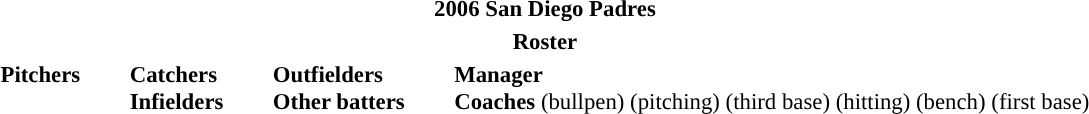<table class="toccolours" style="font-size: 95%;">
<tr>
<th colspan="10" style="text-align:center; ">2006 San Diego Padres</th>
</tr>
<tr>
<td colspan="10" style="text-align:center; "><strong>Roster</strong></td>
</tr>
<tr>
<td valign="top"><strong>Pitchers</strong><br>




















</td>
<td width="25px"></td>
<td valign="top"><strong>Catchers</strong><br>



<strong>Infielders</strong>








</td>
<td width="25px"></td>
<td valign="top"><strong>Outfielders</strong><br>







<strong>Other batters</strong>


</td>
<td width="25px"></td>
<td valign="top"><strong>Manager</strong><br>
<strong>Coaches</strong>
 (bullpen)
 (pitching)
 (third base)
 (hitting)
 (bench)

 (first base)</td>
</tr>
</table>
